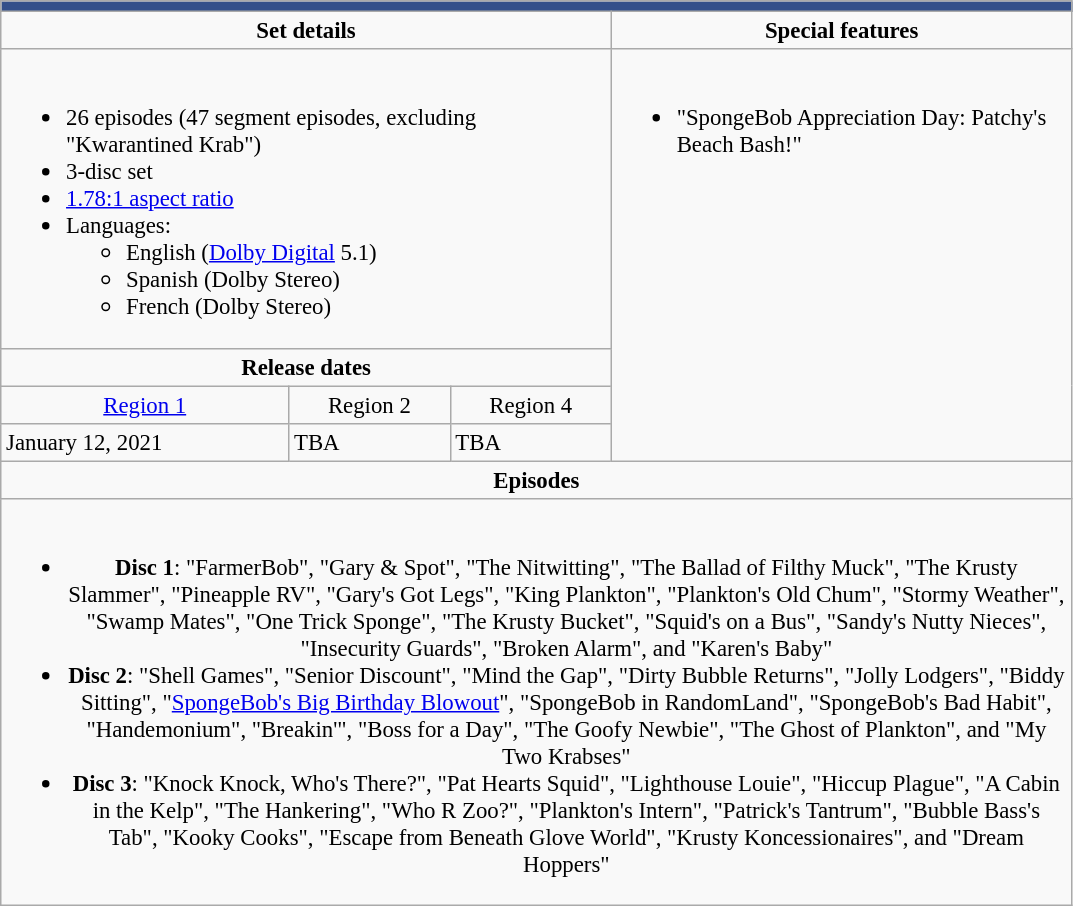<table class="wikitable" style="font-size: 95%;">
<tr style="background:#34508A"; color:#FFF;">
<td colspan="4"><strong><em></em></strong></td>
</tr>
<tr valign="top">
<td style="text-align:center; width:400px;" colspan="3"><strong>Set details</strong></td>
<td style="width:300px; text-align:center;"><strong>Special features</strong></td>
</tr>
<tr valign="top">
<td colspan="3" style="text-align:left; width:400px;"><br><ul><li>26 episodes (47 segment episodes, excluding "Kwarantined Krab")</li><li>3-disc set</li><li><a href='#'>1.78:1 aspect ratio</a></li><li>Languages:<ul><li>English (<a href='#'>Dolby Digital</a> 5.1)</li><li>Spanish (Dolby Stereo)</li><li>French (Dolby Stereo)</li></ul></li></ul></td>
<td rowspan="4" style="text-align:left; width:300px;"><br><ul><li>"SpongeBob Appreciation Day: Patchy's Beach Bash!"</li></ul></td>
</tr>
<tr>
<td colspan="3" style="text-align:center;"><strong>Release dates</strong></td>
</tr>
<tr>
<td style="text-align:center;"><a href='#'>Region 1</a></td>
<td style="text-align:center;">Region 2</td>
<td style="text-align:center;">Region 4</td>
</tr>
<tr>
<td>January 12, 2021</td>
<td>TBA</td>
<td>TBA</td>
</tr>
<tr>
<td style="text-align:center; width:400px;" colspan="4"><strong>Episodes</strong></td>
</tr>
<tr>
<td style="text-align:center; width:400px;" colspan="4"><br><ul><li><strong>Disc 1</strong>: "FarmerBob", "Gary & Spot", "The Nitwitting", "The Ballad of Filthy Muck", "The Krusty Slammer", "Pineapple RV", "Gary's Got Legs", "King Plankton", "Plankton's Old Chum", "Stormy Weather", "Swamp Mates", "One Trick Sponge", "The Krusty Bucket", "Squid's on a Bus", "Sandy's Nutty Nieces", "Insecurity Guards", "Broken Alarm", and "Karen's Baby"</li><li><strong>Disc 2</strong>: "Shell Games", "Senior Discount", "Mind the Gap", "Dirty Bubble Returns", "Jolly Lodgers", "Biddy Sitting", "<a href='#'>SpongeBob's Big Birthday Blowout</a>", "SpongeBob in RandomLand", "SpongeBob's Bad Habit", "Handemonium", "Breakin'", "Boss for a Day", "The Goofy Newbie", "The Ghost of Plankton", and "My Two Krabses"</li><li><strong>Disc 3</strong>: "Knock Knock, Who's There?", "Pat Hearts Squid", "Lighthouse Louie", "Hiccup Plague", "A Cabin in the Kelp", "The Hankering", "Who R Zoo?", "Plankton's Intern", "Patrick's Tantrum", "Bubble Bass's Tab", "Kooky Cooks", "Escape from Beneath Glove World", "Krusty Koncessionaires", and "Dream Hoppers"</li></ul></td>
</tr>
</table>
